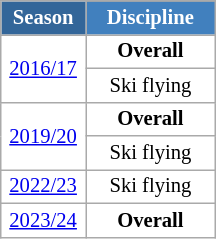<table class="wikitable" style="font-size:86%; text-align:center; border:grey solid 1px; border-collapse:collapse; background:#ffffff;">
<tr style="background-color:#369; color:white;">
<td rowspan="2" colspan="1" style="width:50px"><strong>Season</strong></td>
</tr>
<tr style="background-color:#4180be; color:white;">
<td style="width:80px"><strong>Discipline</strong></td>
</tr>
<tr>
<td rowspan="2" align=center><a href='#'>2016/17</a></td>
<td align=center><strong>Overall</strong></td>
</tr>
<tr>
<td align=center>Ski flying</td>
</tr>
<tr>
<td rowspan="2" align=center><a href='#'>2019/20</a></td>
<td align=center><strong>Overall</strong></td>
</tr>
<tr>
<td align=center>Ski flying</td>
</tr>
<tr>
<td align=center><a href='#'>2022/23</a></td>
<td align=center>Ski flying</td>
</tr>
<tr>
<td align=center><a href='#'>2023/24</a></td>
<td align=center><strong>Overall</strong></td>
</tr>
</table>
